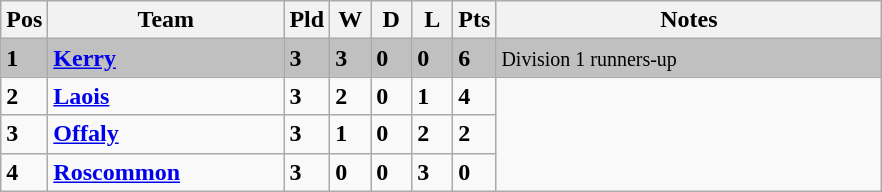<table class="wikitable" style="text-align: centre;">
<tr>
<th width=20>Pos</th>
<th width=150>Team</th>
<th width=20>Pld</th>
<th width=20>W</th>
<th width=20>D</th>
<th width=20>L</th>
<th width=20>Pts</th>
<th width=250>Notes</th>
</tr>
<tr style="background:silver;">
<td><strong>1</strong></td>
<td align=left><strong> <a href='#'>Kerry</a> </strong></td>
<td><strong>3</strong></td>
<td><strong>3</strong></td>
<td><strong>0</strong></td>
<td><strong>0</strong></td>
<td><strong>6</strong></td>
<td><small> Division 1 runners-up</small></td>
</tr>
<tr style>
<td><strong>2</strong></td>
<td align=left><strong> <a href='#'>Laois</a> </strong></td>
<td><strong>3</strong></td>
<td><strong>2</strong></td>
<td><strong>0</strong></td>
<td><strong>1</strong></td>
<td><strong>4</strong></td>
</tr>
<tr>
<td><strong>3</strong></td>
<td align=left><strong> <a href='#'>Offaly</a> </strong></td>
<td><strong>3</strong></td>
<td><strong>1</strong></td>
<td><strong>0</strong></td>
<td><strong>2</strong></td>
<td><strong>2</strong></td>
</tr>
<tr style>
<td><strong>4</strong></td>
<td align=left><strong> <a href='#'>Roscommon</a> </strong></td>
<td><strong>3</strong></td>
<td><strong>0</strong></td>
<td><strong>0</strong></td>
<td><strong>3</strong></td>
<td><strong>0</strong></td>
</tr>
</table>
